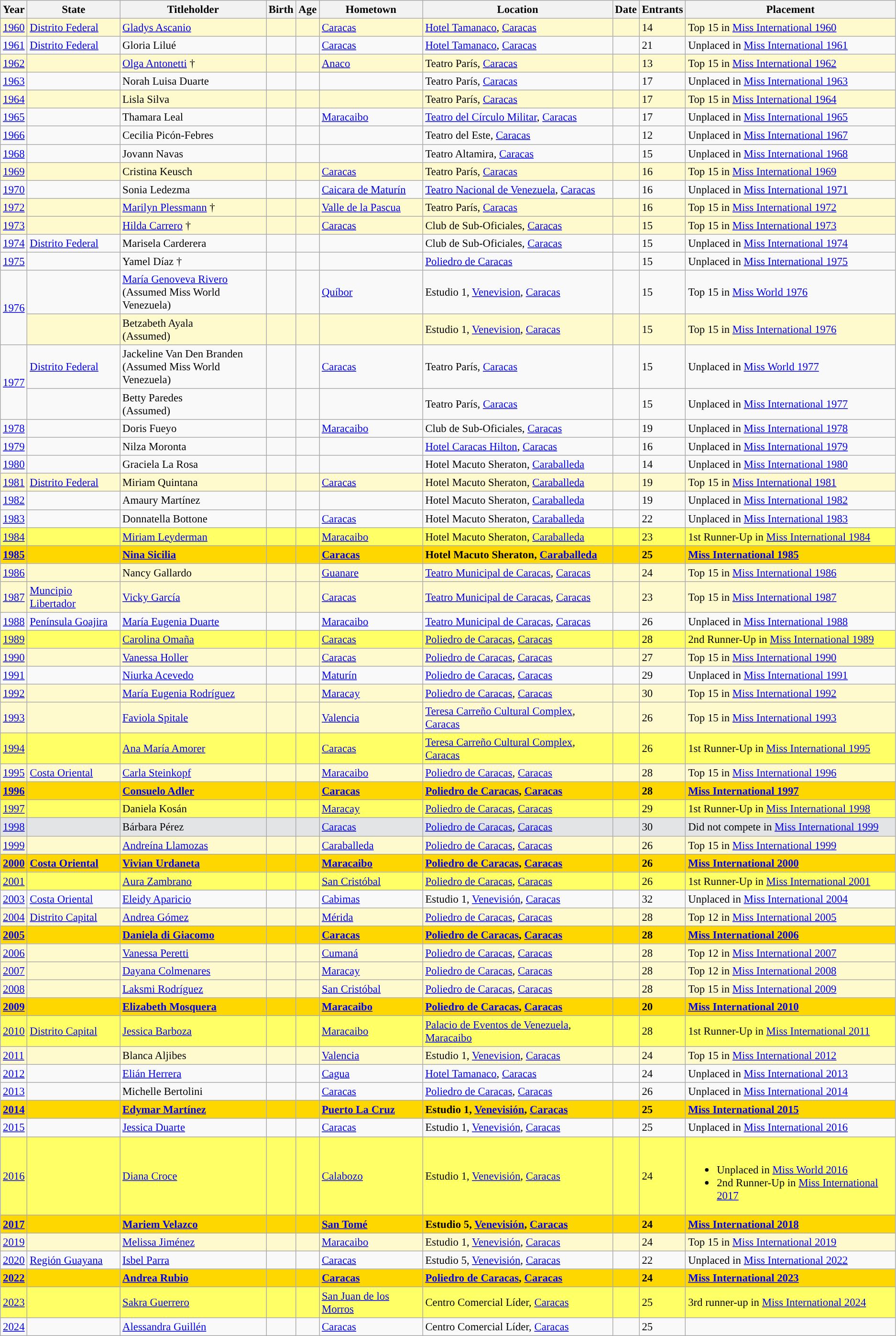<table class="wikitable sortable" style="font-size: 95%;">
<tr>
<th>Year</th>
<th>State</th>
<th>Titleholder</th>
<th>Birth</th>
<th>Age</th>
<th>Hometown</th>
<th>Location</th>
<th>Date</th>
<th>Entrants</th>
<th>Placement</th>
</tr>
<tr style="background-color:#FFFACD;">
<td><a href='#'>1960</a></td>
<td> <a href='#'>Distrito Federal</a></td>
<td><a href='#'>Gladys Ascanio</a></td>
<td></td>
<td></td>
<td><a href='#'>Caracas</a></td>
<td><a href='#'>Hotel Tamanaco</a>, <a href='#'>Caracas</a></td>
<td></td>
<td>14</td>
<td>Top 15 in <a href='#'>Miss International 1960</a></td>
</tr>
<tr>
<td><a href='#'>1961</a></td>
<td> <a href='#'>Distrito Federal</a></td>
<td>Gloria Lilué</td>
<td></td>
<td></td>
<td><a href='#'>Caracas</a></td>
<td><a href='#'>Hotel Tamanaco</a>, <a href='#'>Caracas</a></td>
<td></td>
<td>21</td>
<td>Unplaced in <a href='#'>Miss International 1961</a></td>
</tr>
<tr style="background-color:#FFFACD;">
<td><a href='#'>1962</a></td>
<td></td>
<td><a href='#'>Olga Antonetti</a> †</td>
<td></td>
<td></td>
<td><a href='#'>Anaco</a></td>
<td>Teatro París, <a href='#'>Caracas</a></td>
<td></td>
<td>13</td>
<td>Top 15 in <a href='#'>Miss International 1962</a></td>
</tr>
<tr>
<td><a href='#'>1963</a></td>
<td></td>
<td>Norah Luisa Duarte</td>
<td></td>
<td></td>
<td></td>
<td>Teatro París, <a href='#'>Caracas</a></td>
<td></td>
<td>17</td>
<td>Unplaced in <a href='#'>Miss International 1963</a></td>
</tr>
<tr style="background-color:#FFFACD;">
<td><a href='#'>1964</a></td>
<td></td>
<td>Lisla Silva</td>
<td></td>
<td></td>
<td></td>
<td>Teatro París, <a href='#'>Caracas</a></td>
<td></td>
<td>17</td>
<td>Top 15 in <a href='#'>Miss International 1964</a></td>
</tr>
<tr>
<td><a href='#'>1965</a></td>
<td></td>
<td>Thamara Leal</td>
<td></td>
<td></td>
<td><a href='#'>Maracaibo</a></td>
<td><a href='#'>Teatro del Círculo Militar</a>, <a href='#'>Caracas</a></td>
<td></td>
<td>17</td>
<td>Unplaced in <a href='#'>Miss International 1965</a></td>
</tr>
<tr>
<td><a href='#'>1966</a></td>
<td></td>
<td>Cecilia Picón-Febres</td>
<td></td>
<td></td>
<td></td>
<td>Teatro del Este, <a href='#'>Caracas</a></td>
<td></td>
<td>12</td>
<td>Unplaced in <a href='#'>Miss International 1967</a></td>
</tr>
<tr>
<td><a href='#'>1968</a></td>
<td></td>
<td>Jovann Navas</td>
<td></td>
<td></td>
<td></td>
<td>Teatro Altamira, <a href='#'>Caracas</a></td>
<td></td>
<td>15</td>
<td>Unplaced in <a href='#'>Miss International 1968</a></td>
</tr>
<tr style="background-color:#FFFACD;">
<td><a href='#'>1969</a></td>
<td></td>
<td>Cristina Keusch</td>
<td></td>
<td></td>
<td><a href='#'>Caracas</a></td>
<td>Teatro París, <a href='#'>Caracas</a></td>
<td></td>
<td>16</td>
<td>Top 15 in <a href='#'>Miss International 1969</a></td>
</tr>
<tr>
<td><a href='#'>1970</a></td>
<td></td>
<td>Sonia Ledezma</td>
<td></td>
<td></td>
<td><a href='#'>Caicara de Maturín</a></td>
<td><a href='#'>Teatro Nacional de Venezuela</a>, <a href='#'>Caracas</a></td>
<td></td>
<td>16</td>
<td>Unplaced in <a href='#'>Miss International 1971</a></td>
</tr>
<tr style="background-color:#FFFACD;">
<td><a href='#'>1972</a></td>
<td></td>
<td><a href='#'>Marilyn Plessmann</a> †</td>
<td></td>
<td></td>
<td><a href='#'>Valle de la Pascua</a></td>
<td>Teatro París, <a href='#'>Caracas</a></td>
<td></td>
<td>16</td>
<td>Top 15 in <a href='#'>Miss International 1972</a></td>
</tr>
<tr style="background-color:#FFFACD;">
<td><a href='#'>1973</a></td>
<td></td>
<td><a href='#'>Hilda Carrero</a> †</td>
<td></td>
<td></td>
<td><a href='#'>Caracas</a></td>
<td>Club de Sub-Oficiales, <a href='#'>Caracas</a></td>
<td></td>
<td>15</td>
<td>Top 15 in <a href='#'>Miss International 1973</a></td>
</tr>
<tr>
<td><a href='#'>1974</a></td>
<td> <a href='#'>Distrito Federal</a></td>
<td>Marisela Carderera</td>
<td></td>
<td></td>
<td></td>
<td>Club de Sub-Oficiales, <a href='#'>Caracas</a></td>
<td></td>
<td>15</td>
<td>Unplaced in <a href='#'>Miss International 1974</a></td>
</tr>
<tr>
<td><a href='#'>1975</a></td>
<td></td>
<td>Yamel Díaz †</td>
<td></td>
<td></td>
<td></td>
<td><a href='#'>Poliedro de Caracas</a></td>
<td></td>
<td>15</td>
<td>Unplaced in <a href='#'>Miss International 1975</a></td>
</tr>
<tr>
<td rowspan="2"><a href='#'>1976</a></td>
<td></td>
<td><a href='#'>María Genoveva Rivero</a><br>(Assumed Miss World Venezuela)</td>
<td></td>
<td></td>
<td><a href='#'>Quíbor</a></td>
<td>Estudio 1, <a href='#'>Venevision</a>, <a href='#'>Caracas</a></td>
<td></td>
<td>15</td>
<td>Top 15 in <a href='#'>Miss World 1976</a></td>
</tr>
<tr style="background-color:#FFFACD;">
<td></td>
<td colpos="2">Betzabeth Ayala<br>(Assumed)</td>
<td></td>
<td colpos="3"></td>
<td></td>
<td>Estudio 1, <a href='#'>Venevision</a>, <a href='#'>Caracas</a></td>
<td></td>
<td>15</td>
<td>Top 15 in <a href='#'>Miss International 1976</a></td>
</tr>
<tr>
<td rowspan="2"><a href='#'>1977</a></td>
<td> <a href='#'>Distrito Federal</a></td>
<td>Jackeline Van Den Branden<br>(Assumed Miss World Venezuela)</td>
<td></td>
<td></td>
<td><a href='#'>Caracas</a></td>
<td>Teatro París, <a href='#'>Caracas</a></td>
<td></td>
<td>15</td>
<td>Unplaced in <a href='#'>Miss World 1977</a></td>
</tr>
<tr>
<td></td>
<td>Betty Paredes<br>(Assumed)</td>
<td></td>
<td></td>
<td></td>
<td>Teatro París, <a href='#'>Caracas</a></td>
<td></td>
<td>15</td>
<td>Unplaced in <a href='#'>Miss International 1977</a></td>
</tr>
<tr>
<td><a href='#'>1978</a></td>
<td></td>
<td>Doris Fueyo</td>
<td></td>
<td></td>
<td><a href='#'>Maracaibo</a></td>
<td>Club de Sub-Oficiales, <a href='#'>Caracas</a></td>
<td></td>
<td>19</td>
<td>Unplaced in <a href='#'>Miss International 1978</a></td>
</tr>
<tr>
<td><a href='#'>1979</a></td>
<td></td>
<td>Nilza Moronta</td>
<td></td>
<td></td>
<td></td>
<td><a href='#'>Hotel Caracas Hilton</a>, <a href='#'>Caracas</a></td>
<td></td>
<td>16</td>
<td>Unplaced in <a href='#'>Miss International 1979</a></td>
</tr>
<tr>
<td><a href='#'>1980</a></td>
<td></td>
<td>Graciela La Rosa</td>
<td></td>
<td></td>
<td></td>
<td>Hotel Macuto Sheraton, <a href='#'>Caraballeda</a></td>
<td></td>
<td>14</td>
<td>Unplaced in <a href='#'>Miss International 1980</a></td>
</tr>
<tr style="background-color:#FFFACD;">
<td><a href='#'>1981</a></td>
<td> <a href='#'>Distrito Federal</a></td>
<td>Miriam Quintana</td>
<td></td>
<td></td>
<td><a href='#'>Caracas</a></td>
<td>Hotel Macuto Sheraton, <a href='#'>Caraballeda</a></td>
<td></td>
<td>19</td>
<td>Top 15 in <a href='#'>Miss International 1981</a></td>
</tr>
<tr>
<td><a href='#'>1982</a></td>
<td></td>
<td>Amaury Martínez</td>
<td></td>
<td></td>
<td></td>
<td>Hotel Macuto Sheraton, <a href='#'>Caraballeda</a></td>
<td></td>
<td>19</td>
<td>Unplaced in <a href='#'>Miss International 1982</a></td>
</tr>
<tr>
<td><a href='#'>1983</a></td>
<td></td>
<td>Donnatella Bottone</td>
<td></td>
<td></td>
<td><a href='#'>Caracas</a></td>
<td>Hotel Macuto Sheraton, <a href='#'>Caraballeda</a></td>
<td></td>
<td>22</td>
<td>Unplaced in <a href='#'>Miss International 1983</a></td>
</tr>
<tr style="background-color:#FFFF66;">
<td><a href='#'>1984</a></td>
<td></td>
<td><a href='#'>Miriam Leyderman</a></td>
<td></td>
<td></td>
<td><a href='#'>Maracaibo</a></td>
<td>Hotel Macuto Sheraton, <a href='#'>Caraballeda</a></td>
<td></td>
<td>23</td>
<td>1st Runner-Up in <a href='#'>Miss International 1984</a></td>
</tr>
<tr style="background-color:gold; font-weight: bold">
<td><a href='#'>1985</a></td>
<td></td>
<td><a href='#'>Nina Sicilia</a></td>
<td></td>
<td></td>
<td><a href='#'>Caracas</a></td>
<td>Hotel Macuto Sheraton, <a href='#'>Caraballeda</a></td>
<td></td>
<td>25</td>
<td><a href='#'>Miss International 1985</a></td>
</tr>
<tr style="background-color:#FFFACD;">
<td><a href='#'>1986</a></td>
<td></td>
<td>Nancy Gallardo</td>
<td></td>
<td></td>
<td><a href='#'>Guanare</a></td>
<td><a href='#'>Teatro Municipal de Caracas</a>, <a href='#'>Caracas</a></td>
<td></td>
<td>24</td>
<td>Top 15 in <a href='#'>Miss International 1986</a></td>
</tr>
<tr style="background-color:#FFFACD;">
<td><a href='#'>1987</a></td>
<td> <a href='#'>Muncipio Libertador</a></td>
<td><a href='#'>Vicky García</a></td>
<td></td>
<td></td>
<td><a href='#'>Caracas</a></td>
<td><a href='#'>Teatro Municipal de Caracas</a>, <a href='#'>Caracas</a></td>
<td></td>
<td>23</td>
<td>Top 15 in <a href='#'>Miss International 1987</a></td>
</tr>
<tr>
<td><a href='#'>1988</a></td>
<td> <a href='#'>Península Goajira</a></td>
<td><a href='#'>María Eugenia Duarte</a></td>
<td></td>
<td></td>
<td><a href='#'>Maracaibo</a></td>
<td><a href='#'>Teatro Municipal de Caracas</a>, <a href='#'>Caracas</a></td>
<td></td>
<td>26</td>
<td>Unplaced in <a href='#'>Miss International 1988</a></td>
</tr>
<tr style="background-color:#FFFF66;">
<td><a href='#'>1989</a></td>
<td></td>
<td><a href='#'>Carolina Omaña</a></td>
<td></td>
<td></td>
<td><a href='#'>Caracas</a></td>
<td><a href='#'>Poliedro de Caracas</a>, <a href='#'>Caracas</a></td>
<td></td>
<td>28</td>
<td>2nd Runner-Up in <a href='#'>Miss International 1989</a></td>
</tr>
<tr style="background-color:#FFFACD;">
<td><a href='#'>1990</a></td>
<td></td>
<td><a href='#'>Vanessa Holler</a></td>
<td></td>
<td></td>
<td><a href='#'>Caracas</a></td>
<td><a href='#'>Poliedro de Caracas</a>, <a href='#'>Caracas</a></td>
<td></td>
<td>27</td>
<td>Top 15 in <a href='#'>Miss International 1990</a></td>
</tr>
<tr>
<td><a href='#'>1991</a></td>
<td></td>
<td><a href='#'>Niurka Acevedo</a></td>
<td></td>
<td></td>
<td><a href='#'>Maturín</a></td>
<td><a href='#'>Poliedro de Caracas</a>, <a href='#'>Caracas</a></td>
<td></td>
<td>29</td>
<td>Unplaced in <a href='#'>Miss International 1991</a></td>
</tr>
<tr style="background-color:#FFFACD;">
<td><a href='#'>1992</a></td>
<td></td>
<td><a href='#'>María Eugenia Rodríguez</a></td>
<td></td>
<td></td>
<td><a href='#'>Maracay</a></td>
<td><a href='#'>Poliedro de Caracas</a>, <a href='#'>Caracas</a></td>
<td></td>
<td>30</td>
<td>Top 15 in <a href='#'>Miss International 1992</a></td>
</tr>
<tr style="background-color:#FFFACD;">
<td><a href='#'>1993</a></td>
<td></td>
<td><a href='#'>Faviola Spitale</a></td>
<td></td>
<td></td>
<td><a href='#'>Valencia</a></td>
<td><a href='#'>Teresa Carreño Cultural Complex</a>, <a href='#'>Caracas</a></td>
<td></td>
<td>26</td>
<td>Top 15 in <a href='#'>Miss International 1993</a></td>
</tr>
<tr style="background-color:#FFFF66;">
<td><a href='#'>1994</a></td>
<td></td>
<td><a href='#'>Ana María Amorer</a></td>
<td></td>
<td></td>
<td><a href='#'>Caracas</a></td>
<td><a href='#'>Teresa Carreño Cultural Complex</a>, <a href='#'>Caracas</a></td>
<td></td>
<td>26</td>
<td>1st Runner-Up in <a href='#'>Miss International 1995</a></td>
</tr>
<tr style="background-color:#FFFACD;">
<td><a href='#'>1995</a></td>
<td> <a href='#'>Costa Oriental</a></td>
<td><a href='#'>Carla Steinkopf</a></td>
<td></td>
<td></td>
<td><a href='#'>Maracaibo</a></td>
<td><a href='#'>Poliedro de Caracas</a>, <a href='#'>Caracas</a></td>
<td></td>
<td>28</td>
<td>Top 15 in <a href='#'>Miss International 1996</a></td>
</tr>
<tr style="background-color:gold; font-weight: bold">
<td><a href='#'>1996</a></td>
<td></td>
<td><a href='#'>Consuelo Adler</a></td>
<td></td>
<td></td>
<td><a href='#'>Caracas</a></td>
<td><a href='#'>Poliedro de Caracas</a>, <a href='#'>Caracas</a></td>
<td></td>
<td>28</td>
<td><a href='#'>Miss International 1997</a></td>
</tr>
<tr style="background-color:#FFFF66;">
<td><a href='#'>1997</a></td>
<td></td>
<td>Daniela Kosán</td>
<td></td>
<td></td>
<td><a href='#'>Maracay</a></td>
<td><a href='#'>Poliedro de Caracas</a>, <a href='#'>Caracas</a></td>
<td></td>
<td>29</td>
<td>1st Runner-Up in <a href='#'>Miss International 1998</a></td>
</tr>
<tr style="background-color:#E3E4E5;">
<td><a href='#'>1998</a></td>
<td></td>
<td>Bárbara Pérez</td>
<td></td>
<td></td>
<td><a href='#'>Caracas</a></td>
<td><a href='#'>Poliedro de Caracas</a>, <a href='#'>Caracas</a></td>
<td></td>
<td>30</td>
<td>Did not compete in <a href='#'>Miss International 1999</a></td>
</tr>
<tr style="background-color:#FFFACD;">
<td><a href='#'>1999</a></td>
<td></td>
<td><a href='#'>Andreína Llamozas</a></td>
<td></td>
<td></td>
<td><a href='#'>Caraballeda</a></td>
<td><a href='#'>Poliedro de Caracas</a>, <a href='#'>Caracas</a></td>
<td></td>
<td>26</td>
<td>Top 15 in <a href='#'>Miss International 1999</a></td>
</tr>
<tr style="background-color:gold; font-weight: bold">
<td><a href='#'>2000</a></td>
<td> <a href='#'>Costa Oriental</a></td>
<td><a href='#'>Vivian Urdaneta</a></td>
<td></td>
<td></td>
<td><a href='#'>Maracaibo</a></td>
<td><a href='#'>Poliedro de Caracas</a>, <a href='#'>Caracas</a></td>
<td></td>
<td>26</td>
<td><a href='#'>Miss International 2000</a></td>
</tr>
<tr style="background-color:#FFFF66;">
<td><a href='#'>2001</a></td>
<td></td>
<td><a href='#'>Aura Zambrano</a></td>
<td></td>
<td></td>
<td><a href='#'>San Cristóbal</a></td>
<td><a href='#'>Poliedro de Caracas</a>, <a href='#'>Caracas</a></td>
<td></td>
<td>26</td>
<td>1st Runner-Up in <a href='#'>Miss International 2001</a></td>
</tr>
<tr>
<td><a href='#'>2003</a></td>
<td> <a href='#'>Costa Oriental</a></td>
<td><a href='#'>Eleidy Aparicio</a></td>
<td></td>
<td></td>
<td><a href='#'>Cabimas</a></td>
<td>Estudio 1, <a href='#'>Venevisión</a>, <a href='#'>Caracas</a></td>
<td></td>
<td>32</td>
<td>Unplaced in <a href='#'>Miss International 2004</a></td>
</tr>
<tr style="background-color:#FFFACD;">
<td><a href='#'>2004</a></td>
<td> <a href='#'>Distrito Capital</a></td>
<td><a href='#'>Andrea Gómez</a></td>
<td></td>
<td></td>
<td><a href='#'>Mérida</a></td>
<td><a href='#'>Poliedro de Caracas</a>, <a href='#'>Caracas</a></td>
<td></td>
<td>28</td>
<td>Top 12 in <a href='#'>Miss International 2005</a></td>
</tr>
<tr style="background-color:gold; font-weight: bold">
<td><a href='#'>2005</a></td>
<td></td>
<td><a href='#'>Daniela di Giacomo</a></td>
<td></td>
<td></td>
<td><a href='#'>Caracas</a></td>
<td><a href='#'>Poliedro de Caracas</a>, <a href='#'>Caracas</a></td>
<td></td>
<td>28</td>
<td><a href='#'>Miss International 2006</a></td>
</tr>
<tr style="background-color:#FFFACD;">
<td><a href='#'>2006</a></td>
<td></td>
<td><a href='#'>Vanessa Peretti</a></td>
<td></td>
<td></td>
<td><a href='#'>Cumaná</a></td>
<td><a href='#'>Poliedro de Caracas</a>, <a href='#'>Caracas</a></td>
<td></td>
<td>28</td>
<td>Top 12 in <a href='#'>Miss International 2007</a></td>
</tr>
<tr style="background-color:#FFFACD;">
<td><a href='#'>2007</a></td>
<td></td>
<td><a href='#'>Dayana Colmenares</a></td>
<td></td>
<td></td>
<td><a href='#'>Maracay</a></td>
<td><a href='#'>Poliedro de Caracas</a>, <a href='#'>Caracas</a></td>
<td></td>
<td>28</td>
<td>Top 12 in <a href='#'>Miss International 2008</a></td>
</tr>
<tr style="background-color:#FFFACD;">
<td><a href='#'>2008</a></td>
<td></td>
<td><a href='#'>Laksmi Rodríguez</a></td>
<td></td>
<td></td>
<td><a href='#'>San Cristóbal</a></td>
<td><a href='#'>Poliedro de Caracas</a>, <a href='#'>Caracas</a></td>
<td></td>
<td>28</td>
<td>Top 15 in <a href='#'>Miss International 2009</a></td>
</tr>
<tr style="background-color:gold; font-weight: bold">
<td><a href='#'>2009</a></td>
<td></td>
<td><a href='#'>Elizabeth Mosquera</a></td>
<td></td>
<td></td>
<td><a href='#'>Maracaibo</a></td>
<td><a href='#'>Poliedro de Caracas</a>, <a href='#'>Caracas</a></td>
<td></td>
<td>20</td>
<td><a href='#'>Miss International 2010</a></td>
</tr>
<tr style="background-color:#FFFF66;">
<td><a href='#'>2010</a></td>
<td> <a href='#'>Distrito Capital</a></td>
<td><a href='#'>Jessica Barboza</a></td>
<td></td>
<td></td>
<td><a href='#'>Maracaibo</a></td>
<td><a href='#'>Palacio de Eventos de Venezuela</a>, <a href='#'>Maracaibo</a></td>
<td></td>
<td>28</td>
<td>1st Runner-Up in <a href='#'>Miss International 2011</a></td>
</tr>
<tr style="background-color:#FFFACD;">
<td><a href='#'>2011</a></td>
<td></td>
<td>Blanca Aljibes</td>
<td></td>
<td></td>
<td><a href='#'>Valencia</a></td>
<td>Estudio 1, <a href='#'>Venevision</a>, <a href='#'>Caracas</a></td>
<td></td>
<td>24</td>
<td>Top 15 in <a href='#'>Miss International 2012</a></td>
</tr>
<tr>
<td><a href='#'>2012</a></td>
<td></td>
<td><a href='#'>Elián Herrera</a></td>
<td></td>
<td></td>
<td><a href='#'>Cagua</a></td>
<td><a href='#'>Hotel Tamanaco</a>, <a href='#'>Caracas</a></td>
<td></td>
<td>24</td>
<td>Unplaced in <a href='#'>Miss International 2013</a></td>
</tr>
<tr>
<td><a href='#'>2013</a></td>
<td></td>
<td>Michelle Bertolini</td>
<td></td>
<td></td>
<td><a href='#'>Caracas</a></td>
<td><a href='#'>Poliedro de Caracas</a>, <a href='#'>Caracas</a></td>
<td></td>
<td>26</td>
<td>Unplaced in <a href='#'>Miss International 2014</a></td>
</tr>
<tr style="background-color:gold; font-weight: bold">
<td><a href='#'>2014</a></td>
<td></td>
<td><a href='#'>Edymar Martínez</a></td>
<td></td>
<td></td>
<td><a href='#'>Puerto La Cruz</a></td>
<td>Estudio 1, <a href='#'>Venevisión</a>, <a href='#'>Caracas</a></td>
<td></td>
<td>25</td>
<td><a href='#'>Miss International 2015</a></td>
</tr>
<tr>
<td><a href='#'>2015</a></td>
<td></td>
<td><a href='#'>Jessica Duarte</a></td>
<td></td>
<td></td>
<td><a href='#'>Caracas</a></td>
<td>Estudio 1, <a href='#'>Venevisión</a>, <a href='#'>Caracas</a></td>
<td></td>
<td>25</td>
<td>Unplaced in <a href='#'>Miss International 2016</a></td>
</tr>
<tr style="background-color:#FFFF66;">
<td><a href='#'>2016</a></td>
<td></td>
<td><a href='#'>Diana Croce</a></td>
<td></td>
<td></td>
<td><a href='#'>Calabozo</a></td>
<td>Estudio 1, <a href='#'>Venevisión</a>, <a href='#'>Caracas</a></td>
<td></td>
<td>24</td>
<td><br><ul><li>Unplaced in <a href='#'>Miss World 2016</a></li><li>2nd Runner-Up in <a href='#'>Miss International 2017</a></li></ul></td>
</tr>
<tr style="background-color:gold; font-weight: bold">
<td><a href='#'>2017</a></td>
<td></td>
<td><a href='#'>Mariem Velazco</a></td>
<td></td>
<td></td>
<td><a href='#'>San Tomé</a></td>
<td>Estudio 5, <a href='#'>Venevisión</a>, <a href='#'>Caracas</a></td>
<td></td>
<td>24</td>
<td><a href='#'>Miss International 2018</a></td>
</tr>
<tr style="background-color:#FFFACD;">
<td><a href='#'>2019</a></td>
<td></td>
<td><a href='#'>Melissa Jiménez</a></td>
<td></td>
<td></td>
<td><a href='#'>Maracaibo</a></td>
<td>Estudio 1, <a href='#'>Venevisión</a>, <a href='#'>Caracas</a></td>
<td></td>
<td>24</td>
<td>Top 15 in <a href='#'>Miss International 2019</a></td>
</tr>
<tr>
<td><a href='#'>2020</a></td>
<td> <a href='#'>Región Guayana</a></td>
<td><a href='#'>Isbel Parra</a></td>
<td></td>
<td></td>
<td><a href='#'>Caracas</a></td>
<td>Estudio 5, <a href='#'>Venevisión</a>, <a href='#'>Caracas</a></td>
<td></td>
<td>22</td>
<td>Unplaced in <a href='#'>Miss International 2022</a></td>
</tr>
<tr style="background-color:gold; font-weight: bold">
<td><a href='#'>2022</a></td>
<td></td>
<td><a href='#'>Andrea Rubio</a></td>
<td></td>
<td></td>
<td><a href='#'>Caracas</a></td>
<td><a href='#'>Poliedro de Caracas</a>, <a href='#'>Caracas</a></td>
<td></td>
<td>24</td>
<td><a href='#'>Miss International 2023</a></td>
</tr>
<tr style="background-color:#FFFF66;">
<td><a href='#'>2023</a></td>
<td></td>
<td><a href='#'>Sakra Guerrero</a></td>
<td></td>
<td></td>
<td><a href='#'>San Juan de los Morros</a></td>
<td>Centro Comercial Líder, <a href='#'>Caracas</a></td>
<td></td>
<td>25</td>
<td>3rd runner-up in <a href='#'>Miss International 2024</a></td>
</tr>
<tr>
<td><a href='#'>2024</a></td>
<td></td>
<td><a href='#'>Alessandra Guillén</a></td>
<td></td>
<td></td>
<td><a href='#'>Caracas</a></td>
<td>Centro Comercial Líder, <a href='#'>Caracas</a></td>
<td></td>
<td>25</td>
<td></td>
</tr>
</table>
